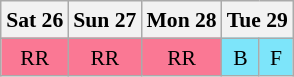<table class="wikitable" style="margin:0.5em auto; font-size:90%; line-height:1.25em; text-align:center">
<tr>
<th>Sat 26</th>
<th>Sun 27</th>
<th>Mon 28</th>
<th colspan="2">Tue 29</th>
</tr>
<tr>
<td bgcolor="#FA7894">RR</td>
<td bgcolor="#FA7894">RR</td>
<td bgcolor="#FA7894">RR</td>
<td bgcolor="#7DE5FA">B</td>
<td bgcolor="#7DE5FA">F</td>
</tr>
</table>
